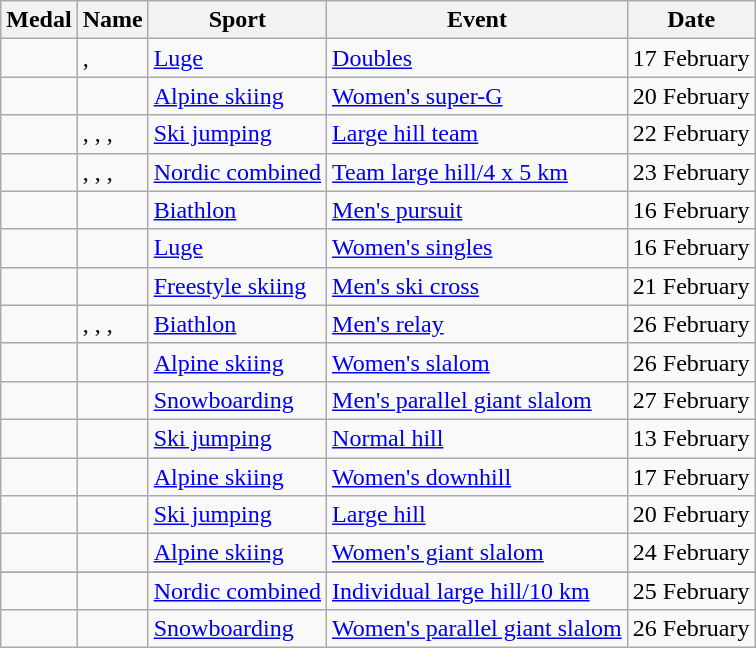<table class="wikitable sortable">
<tr>
<th>Medal</th>
<th>Name</th>
<th>Sport</th>
<th>Event</th>
<th>Date</th>
</tr>
<tr>
<td></td>
<td>, </td>
<td><a href='#'>Luge</a></td>
<td><a href='#'>Doubles</a></td>
<td>17 February</td>
</tr>
<tr>
<td></td>
<td></td>
<td><a href='#'>Alpine skiing</a></td>
<td><a href='#'>Women's super-G</a></td>
<td>20 February</td>
</tr>
<tr>
<td></td>
<td>, , , </td>
<td><a href='#'>Ski jumping</a></td>
<td><a href='#'>Large hill team</a></td>
<td>22 February</td>
</tr>
<tr>
<td></td>
<td>, , , </td>
<td><a href='#'>Nordic combined</a></td>
<td><a href='#'>Team large hill/4 x 5 km</a></td>
<td>23 February</td>
</tr>
<tr>
<td></td>
<td></td>
<td><a href='#'>Biathlon</a></td>
<td><a href='#'>Men's pursuit</a></td>
<td>16 February</td>
</tr>
<tr>
<td></td>
<td></td>
<td><a href='#'>Luge</a></td>
<td><a href='#'>Women's singles</a></td>
<td>16 February</td>
</tr>
<tr>
<td></td>
<td></td>
<td><a href='#'>Freestyle skiing</a></td>
<td><a href='#'>Men's ski cross</a></td>
<td>21 February</td>
</tr>
<tr>
<td></td>
<td>, , , </td>
<td><a href='#'>Biathlon</a></td>
<td><a href='#'>Men's relay</a></td>
<td>26 February</td>
</tr>
<tr>
<td></td>
<td></td>
<td><a href='#'>Alpine skiing</a></td>
<td><a href='#'>Women's slalom</a></td>
<td>26 February</td>
</tr>
<tr>
<td></td>
<td></td>
<td><a href='#'>Snowboarding</a></td>
<td><a href='#'>Men's parallel giant slalom</a></td>
<td>27 February</td>
</tr>
<tr>
<td></td>
<td></td>
<td><a href='#'>Ski jumping</a></td>
<td><a href='#'>Normal hill</a></td>
<td>13 February</td>
</tr>
<tr>
<td></td>
<td></td>
<td><a href='#'>Alpine skiing</a></td>
<td><a href='#'>Women's downhill</a></td>
<td>17 February</td>
</tr>
<tr>
<td></td>
<td></td>
<td><a href='#'>Ski jumping</a></td>
<td><a href='#'>Large hill</a></td>
<td>20 February</td>
</tr>
<tr>
<td></td>
<td></td>
<td><a href='#'>Alpine skiing</a></td>
<td><a href='#'>Women's giant slalom</a></td>
<td>24 February</td>
</tr>
<tr>
</tr>
<tr>
<td></td>
<td></td>
<td><a href='#'>Nordic combined</a></td>
<td><a href='#'>Individual large hill/10 km</a></td>
<td>25 February</td>
</tr>
<tr>
<td></td>
<td></td>
<td><a href='#'>Snowboarding</a></td>
<td><a href='#'>Women's parallel giant slalom</a></td>
<td>26 February</td>
</tr>
</table>
